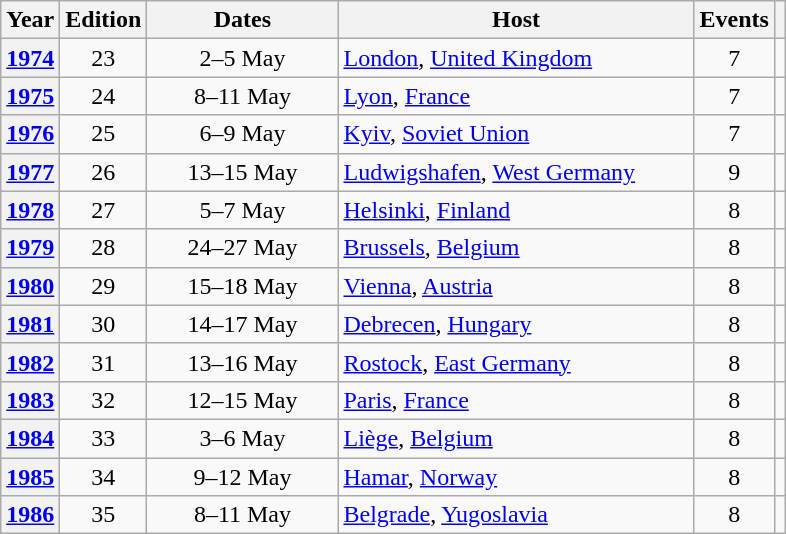<table class="wikitable" style="text-align:center;">
<tr>
<th>Year</th>
<th>Edition</th>
<th width=120>Dates</th>
<th width=230>Host</th>
<th>Events</th>
<th></th>
</tr>
<tr>
<th><a href='#'>1974</a></th>
<td>23</td>
<td>2–5 May</td>
<td align=left> <a href='#'>London</a>, <a href='#'>United Kingdom</a></td>
<td>7</td>
<td></td>
</tr>
<tr>
<th><a href='#'>1975</a></th>
<td>24</td>
<td>8–11 May</td>
<td align=left> <a href='#'>Lyon</a>, <a href='#'>France</a></td>
<td>7</td>
<td></td>
</tr>
<tr>
<th><a href='#'>1976</a></th>
<td>25</td>
<td>6–9 May</td>
<td align=left> <a href='#'>Kyiv</a>, <a href='#'>Soviet Union</a></td>
<td>7</td>
<td></td>
</tr>
<tr>
<th><a href='#'>1977</a></th>
<td>26</td>
<td>13–15 May</td>
<td align=left> <a href='#'>Ludwigshafen</a>, <a href='#'>West Germany</a></td>
<td>9</td>
<td></td>
</tr>
<tr>
<th><a href='#'>1978</a></th>
<td>27</td>
<td>5–7 May</td>
<td align=left> <a href='#'>Helsinki</a>, <a href='#'>Finland</a></td>
<td>8</td>
<td></td>
</tr>
<tr>
<th><a href='#'>1979</a></th>
<td>28</td>
<td>24–27 May</td>
<td align=left> <a href='#'>Brussels</a>, <a href='#'>Belgium</a></td>
<td>8</td>
<td></td>
</tr>
<tr>
<th><a href='#'>1980</a></th>
<td>29</td>
<td>15–18 May</td>
<td align=left> <a href='#'>Vienna</a>, <a href='#'>Austria</a></td>
<td>8</td>
<td></td>
</tr>
<tr>
<th><a href='#'>1981</a></th>
<td>30</td>
<td>14–17 May</td>
<td align=left> <a href='#'>Debrecen</a>, <a href='#'>Hungary</a></td>
<td>8</td>
<td></td>
</tr>
<tr>
<th><a href='#'>1982</a></th>
<td>31</td>
<td>13–16 May</td>
<td align=left> <a href='#'>Rostock</a>, <a href='#'>East Germany</a></td>
<td>8</td>
<td></td>
</tr>
<tr>
<th><a href='#'>1983</a></th>
<td>32</td>
<td>12–15 May</td>
<td align=left> <a href='#'>Paris</a>, <a href='#'>France</a></td>
<td>8</td>
<td></td>
</tr>
<tr>
<th><a href='#'>1984</a></th>
<td>33</td>
<td>3–6 May</td>
<td align=left> <a href='#'>Liège</a>, <a href='#'>Belgium</a></td>
<td>8</td>
<td></td>
</tr>
<tr>
<th><a href='#'>1985</a></th>
<td>34</td>
<td>9–12 May</td>
<td align=left> <a href='#'>Hamar</a>, <a href='#'>Norway</a></td>
<td>8</td>
<td></td>
</tr>
<tr>
<th><a href='#'>1986</a></th>
<td>35</td>
<td>8–11 May</td>
<td align=left> <a href='#'>Belgrade</a>, <a href='#'>Yugoslavia</a></td>
<td>8</td>
<td></td>
</tr>
</table>
